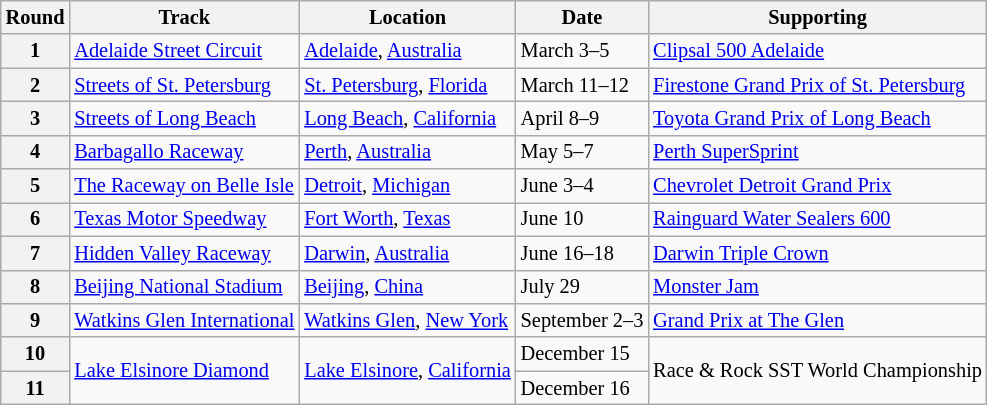<table class="wikitable" style="font-size: 85%;">
<tr>
<th>Round</th>
<th>Track</th>
<th>Location</th>
<th>Date</th>
<th>Supporting</th>
</tr>
<tr>
<th>1</th>
<td><a href='#'>Adelaide Street Circuit</a></td>
<td> <a href='#'>Adelaide</a>, <a href='#'>Australia</a></td>
<td>March 3–5</td>
<td><a href='#'>Clipsal 500 Adelaide</a></td>
</tr>
<tr>
<th>2</th>
<td><a href='#'>Streets of St. Petersburg</a></td>
<td> <a href='#'>St. Petersburg</a>, <a href='#'>Florida</a></td>
<td>March 11–12</td>
<td><a href='#'>Firestone Grand Prix of St. Petersburg</a></td>
</tr>
<tr>
<th>3</th>
<td><a href='#'>Streets of Long Beach</a></td>
<td> <a href='#'>Long Beach</a>, <a href='#'>California</a></td>
<td>April 8–9</td>
<td><a href='#'>Toyota Grand Prix of Long Beach</a></td>
</tr>
<tr>
<th>4</th>
<td><a href='#'>Barbagallo Raceway</a></td>
<td> <a href='#'>Perth</a>, <a href='#'>Australia</a></td>
<td>May 5–7</td>
<td><a href='#'>Perth SuperSprint</a></td>
</tr>
<tr>
<th>5</th>
<td><a href='#'>The Raceway on Belle Isle</a></td>
<td> <a href='#'>Detroit</a>, <a href='#'>Michigan</a></td>
<td>June 3–4</td>
<td><a href='#'>Chevrolet Detroit Grand Prix</a></td>
</tr>
<tr>
<th>6</th>
<td><a href='#'>Texas Motor Speedway</a></td>
<td> <a href='#'>Fort Worth</a>, <a href='#'>Texas</a></td>
<td>June 10</td>
<td><a href='#'>Rainguard Water Sealers 600</a></td>
</tr>
<tr>
<th>7</th>
<td><a href='#'>Hidden Valley Raceway</a></td>
<td> <a href='#'>Darwin</a>, <a href='#'>Australia</a></td>
<td>June 16–18</td>
<td><a href='#'>Darwin Triple Crown</a></td>
</tr>
<tr>
<th>8</th>
<td><a href='#'>Beijing National Stadium</a></td>
<td> <a href='#'>Beijing</a>, <a href='#'>China</a></td>
<td>July 29</td>
<td><a href='#'>Monster Jam</a></td>
</tr>
<tr>
<th>9</th>
<td><a href='#'>Watkins Glen International</a></td>
<td> <a href='#'>Watkins Glen</a>, <a href='#'>New York</a></td>
<td>September 2–3</td>
<td><a href='#'>Grand Prix at The Glen</a></td>
</tr>
<tr>
<th>10</th>
<td rowspan=2><a href='#'>Lake Elsinore Diamond</a></td>
<td rowspan=2> <a href='#'>Lake Elsinore</a>, <a href='#'>California</a></td>
<td>December 15</td>
<td rowspan=2>Race & Rock SST World Championship</td>
</tr>
<tr>
<th>11</th>
<td>December 16</td>
</tr>
</table>
